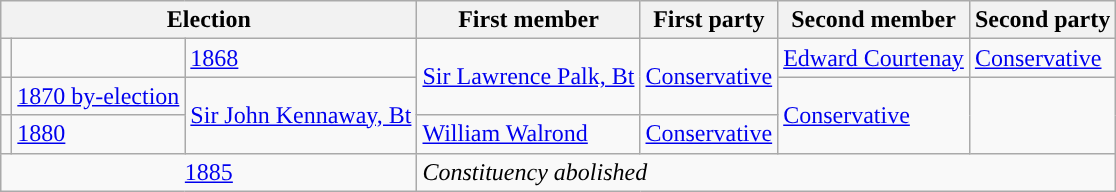<table class="wikitable">
<tr>
<th colspan="3">Election</th>
<th>First member</th>
<th>First party</th>
<th>Second member</th>
<th>Second party</th>
</tr>
<tr>
<td style="color:inherit;background-color: "></td>
<td style="color:inherit;background-color: "></td>
<td><a href='#'>1868</a></td>
<td rowspan="2"><a href='#'>Sir Lawrence Palk, Bt</a></td>
<td rowspan="2"><a href='#'>Conservative</a></td>
<td><a href='#'>Edward Courtenay</a></td>
<td><a href='#'>Conservative</a></td>
</tr>
<tr>
<td style="color:inherit;background-color: "></td>
<td><a href='#'>1870 by-election</a></td>
<td rowspan="2"><a href='#'>Sir John Kennaway, Bt</a></td>
<td rowspan="2"><a href='#'>Conservative</a></td>
</tr>
<tr>
<td style="color:inherit;background-color: "></td>
<td><a href='#'>1880</a></td>
<td><a href='#'>William Walrond</a></td>
<td><a href='#'>Conservative</a></td>
</tr>
<tr>
<td colspan="3" style="text-align:center;"><a href='#'>1885</a></td>
<td colspan="4"><em>Constituency abolished</em></td>
</tr>
</table>
